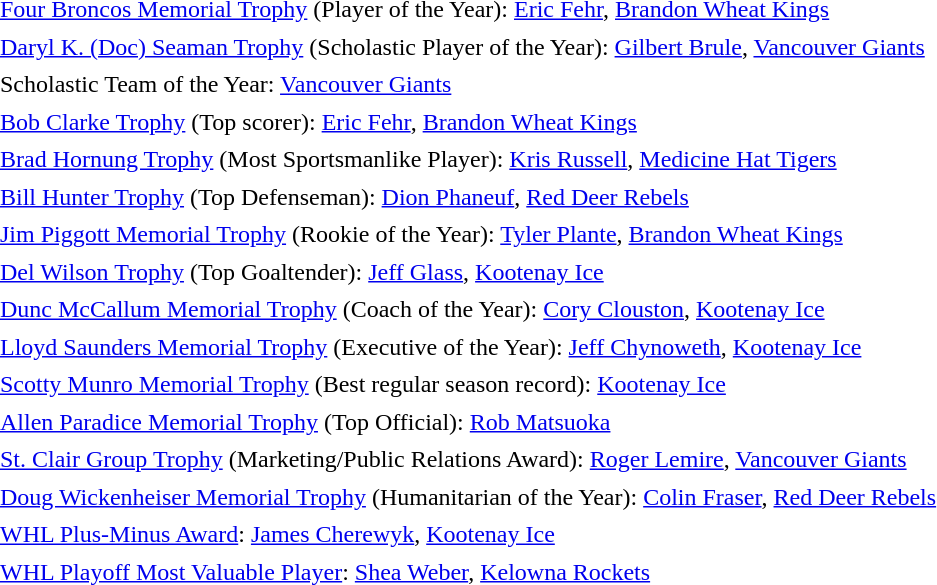<table cellpadding="3" cellspacing="1">
<tr>
<td><a href='#'>Four Broncos Memorial Trophy</a> (Player of the Year): <a href='#'>Eric Fehr</a>, <a href='#'>Brandon Wheat Kings</a></td>
</tr>
<tr>
<td><a href='#'>Daryl K. (Doc) Seaman Trophy</a> (Scholastic Player of the Year): <a href='#'>Gilbert Brule</a>, <a href='#'>Vancouver Giants</a></td>
</tr>
<tr>
<td>Scholastic Team of the Year: <a href='#'>Vancouver Giants</a></td>
</tr>
<tr>
<td><a href='#'>Bob Clarke Trophy</a> (Top scorer): <a href='#'>Eric Fehr</a>, <a href='#'>Brandon Wheat Kings</a></td>
</tr>
<tr>
<td><a href='#'>Brad Hornung Trophy</a> (Most Sportsmanlike Player): <a href='#'>Kris Russell</a>, <a href='#'>Medicine Hat Tigers</a></td>
</tr>
<tr>
<td><a href='#'>Bill Hunter Trophy</a> (Top Defenseman): <a href='#'>Dion Phaneuf</a>, <a href='#'>Red Deer Rebels</a></td>
</tr>
<tr>
<td><a href='#'>Jim Piggott Memorial Trophy</a> (Rookie of the Year): <a href='#'>Tyler Plante</a>, <a href='#'>Brandon Wheat Kings</a></td>
</tr>
<tr>
<td><a href='#'>Del Wilson Trophy</a> (Top Goaltender): <a href='#'>Jeff Glass</a>, <a href='#'>Kootenay Ice</a></td>
</tr>
<tr>
<td><a href='#'>Dunc McCallum Memorial Trophy</a> (Coach of the Year): <a href='#'>Cory Clouston</a>, <a href='#'>Kootenay Ice</a></td>
</tr>
<tr>
<td><a href='#'>Lloyd Saunders Memorial Trophy</a> (Executive of the Year): <a href='#'>Jeff Chynoweth</a>, <a href='#'>Kootenay Ice</a></td>
</tr>
<tr>
<td><a href='#'>Scotty Munro Memorial Trophy</a> (Best regular season record): <a href='#'>Kootenay Ice</a></td>
</tr>
<tr>
<td><a href='#'>Allen Paradice Memorial Trophy</a> (Top Official): <a href='#'>Rob Matsuoka</a></td>
</tr>
<tr>
<td><a href='#'>St. Clair Group Trophy</a> (Marketing/Public Relations Award): <a href='#'>Roger Lemire</a>, <a href='#'>Vancouver Giants</a></td>
</tr>
<tr>
<td><a href='#'>Doug Wickenheiser Memorial Trophy</a> (Humanitarian of the Year): <a href='#'>Colin Fraser</a>, <a href='#'>Red Deer Rebels</a></td>
</tr>
<tr>
<td><a href='#'>WHL Plus-Minus Award</a>: <a href='#'>James Cherewyk</a>, <a href='#'>Kootenay Ice</a></td>
</tr>
<tr>
<td><a href='#'>WHL Playoff Most Valuable Player</a>: <a href='#'>Shea Weber</a>, <a href='#'>Kelowna Rockets</a></td>
</tr>
</table>
